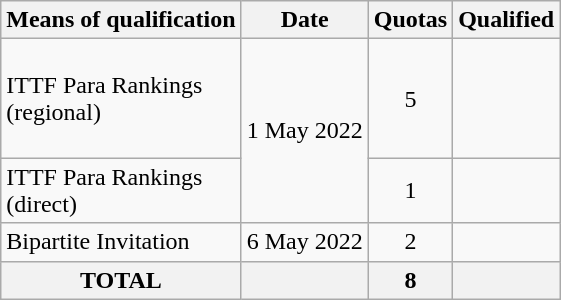<table class="wikitable">
<tr>
<th>Means of qualification</th>
<th>Date</th>
<th>Quotas</th>
<th>Qualified</th>
</tr>
<tr>
<td>ITTF Para Rankings<br>(regional)</td>
<td rowspan="2" align=center>1 May 2022</td>
<td align=center>5</td>
<td><br><br><br><br></td>
</tr>
<tr>
<td>ITTF Para Rankings<br>(direct)</td>
<td align=center>1</td>
<td></td>
</tr>
<tr>
<td>Bipartite Invitation</td>
<td align=center>6 May 2022</td>
<td align=center>2</td>
<td><br></td>
</tr>
<tr>
<th>TOTAL</th>
<th></th>
<th>8</th>
<th></th>
</tr>
</table>
